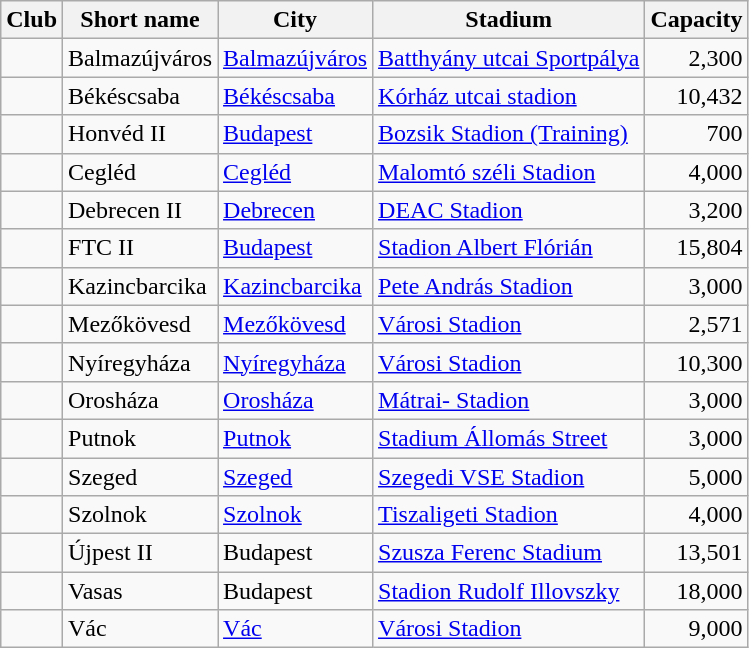<table class="wikitable sortable">
<tr>
<th>Club</th>
<th>Short name</th>
<th>City</th>
<th>Stadium </th>
<th>Capacity</th>
</tr>
<tr>
<td></td>
<td>Balmazújváros</td>
<td><a href='#'>Balmazújváros</a></td>
<td><a href='#'>Batthyány utcai Sportpálya</a></td>
<td align="right">2,300</td>
</tr>
<tr>
<td></td>
<td>Békéscsaba</td>
<td><a href='#'>Békéscsaba</a></td>
<td><a href='#'>Kórház utcai stadion</a></td>
<td align="right">10,432</td>
</tr>
<tr>
<td></td>
<td>Honvéd II</td>
<td><a href='#'>Budapest</a></td>
<td><a href='#'>Bozsik Stadion (Training)</a></td>
<td align="right">700</td>
</tr>
<tr>
<td></td>
<td>Cegléd</td>
<td><a href='#'>Cegléd</a></td>
<td><a href='#'>Malomtó széli Stadion</a></td>
<td align="right">4,000</td>
</tr>
<tr>
<td></td>
<td>Debrecen II</td>
<td><a href='#'>Debrecen</a></td>
<td><a href='#'>DEAC Stadion</a></td>
<td align="right">3,200</td>
</tr>
<tr>
<td></td>
<td>FTC II</td>
<td><a href='#'>Budapest</a></td>
<td><a href='#'>Stadion Albert Flórián</a></td>
<td align="right">15,804</td>
</tr>
<tr>
<td></td>
<td>Kazincbarcika</td>
<td><a href='#'>Kazincbarcika</a></td>
<td><a href='#'>Pete András Stadion</a></td>
<td align="right">3,000</td>
</tr>
<tr>
<td></td>
<td>Mezőkövesd</td>
<td><a href='#'>Mezőkövesd</a></td>
<td><a href='#'>Városi Stadion</a></td>
<td align="right">2,571</td>
</tr>
<tr>
<td></td>
<td>Nyíregyháza</td>
<td><a href='#'>Nyíregyháza</a></td>
<td><a href='#'>Városi Stadion</a></td>
<td align="right">10,300</td>
</tr>
<tr>
<td></td>
<td>Orosháza</td>
<td><a href='#'>Orosháza</a></td>
<td><a href='#'>Mátrai- Stadion</a></td>
<td align="right">3,000</td>
</tr>
<tr>
<td></td>
<td>Putnok</td>
<td><a href='#'>Putnok</a></td>
<td><a href='#'>Stadium Állomás Street</a></td>
<td align="right">3,000</td>
</tr>
<tr>
<td></td>
<td>Szeged</td>
<td><a href='#'>Szeged</a></td>
<td><a href='#'>Szegedi VSE Stadion</a></td>
<td align="right">5,000</td>
</tr>
<tr>
<td></td>
<td>Szolnok</td>
<td><a href='#'>Szolnok</a></td>
<td><a href='#'>Tiszaligeti Stadion</a></td>
<td align="right">4,000</td>
</tr>
<tr>
<td></td>
<td>Újpest II</td>
<td>Budapest</td>
<td><a href='#'>Szusza Ferenc Stadium</a></td>
<td align="right">13,501</td>
</tr>
<tr>
<td></td>
<td>Vasas</td>
<td>Budapest</td>
<td><a href='#'>Stadion Rudolf Illovszky</a></td>
<td align="right">18,000</td>
</tr>
<tr>
<td></td>
<td>Vác</td>
<td><a href='#'>Vác</a></td>
<td><a href='#'>Városi Stadion</a></td>
<td align="right">9,000</td>
</tr>
</table>
